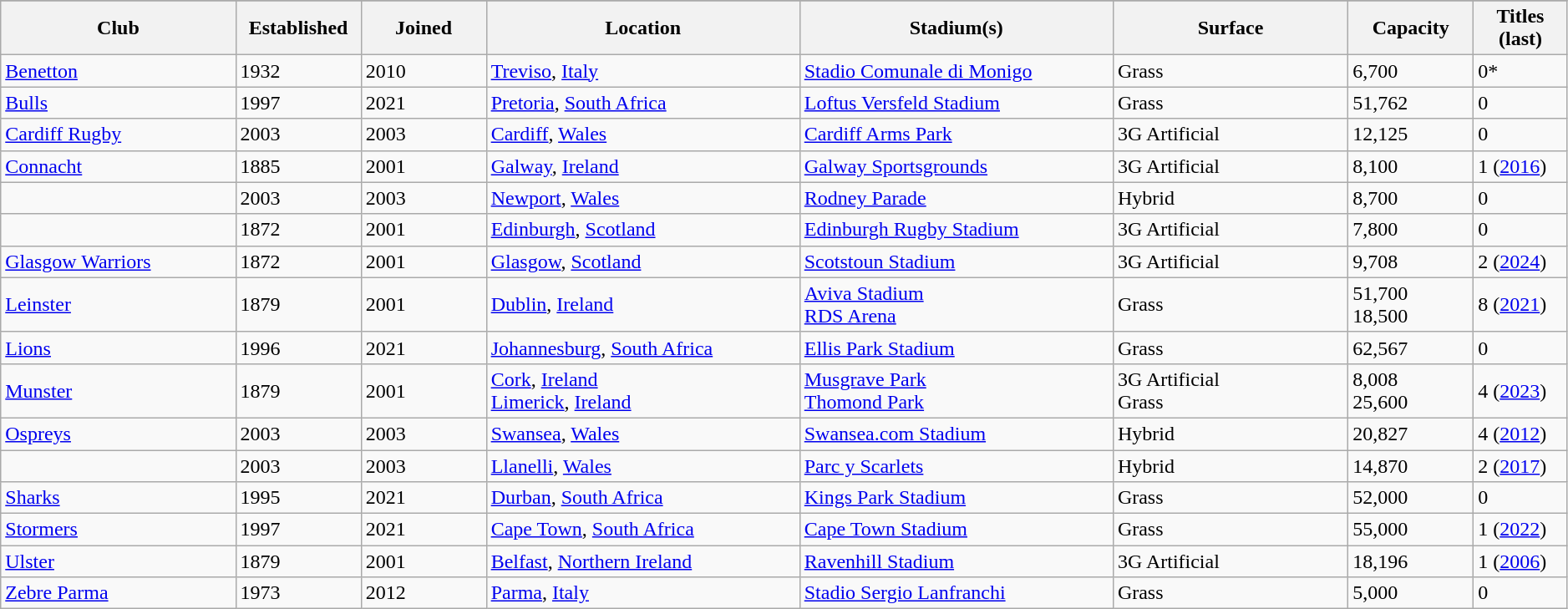<table class="wikitable sortable" style="width: 99%">
<tr>
</tr>
<tr>
<th style="width:15%">Club</th>
<th style="width:8%">Established</th>
<th style="width:8%">Joined</th>
<th style="width:20%">Location</th>
<th style="width:20%">Stadium(s)</th>
<th style="width:15%">Surface</th>
<th style="width:8%">Capacity</th>
<th style="width:15%">Titles (last)</th>
</tr>
<tr>
<td> <a href='#'>Benetton</a></td>
<td>1932</td>
<td>2010</td>
<td><a href='#'>Treviso</a>, <a href='#'>Italy</a></td>
<td><a href='#'>Stadio Comunale di Monigo</a></td>
<td>Grass</td>
<td>6,700</td>
<td>0*</td>
</tr>
<tr>
<td> <a href='#'>Bulls</a></td>
<td>1997</td>
<td>2021</td>
<td><a href='#'>Pretoria</a>, <a href='#'>South Africa</a></td>
<td><a href='#'>Loftus Versfeld Stadium</a></td>
<td>Grass</td>
<td>51,762</td>
<td>0</td>
</tr>
<tr>
<td> <a href='#'>Cardiff Rugby</a></td>
<td>2003</td>
<td>2003</td>
<td><a href='#'>Cardiff</a>, <a href='#'>Wales</a></td>
<td><a href='#'>Cardiff Arms Park</a></td>
<td>3G Artificial</td>
<td>12,125</td>
<td>0</td>
</tr>
<tr>
<td> <a href='#'>Connacht</a></td>
<td>1885</td>
<td>2001</td>
<td><a href='#'>Galway</a>, <a href='#'>Ireland</a></td>
<td><a href='#'>Galway Sportsgrounds</a></td>
<td>3G Artificial</td>
<td>8,100</td>
<td>1 (<a href='#'>2016</a>)</td>
</tr>
<tr>
<td></td>
<td>2003</td>
<td>2003</td>
<td><a href='#'>Newport</a>, <a href='#'>Wales</a></td>
<td><a href='#'>Rodney Parade</a></td>
<td>Hybrid</td>
<td>8,700</td>
<td>0</td>
</tr>
<tr>
<td></td>
<td>1872</td>
<td>2001</td>
<td><a href='#'>Edinburgh</a>, <a href='#'>Scotland</a></td>
<td><a href='#'>Edinburgh Rugby Stadium</a></td>
<td>3G Artificial</td>
<td>7,800</td>
<td>0</td>
</tr>
<tr>
<td> <a href='#'>Glasgow Warriors</a></td>
<td>1872</td>
<td>2001</td>
<td><a href='#'>Glasgow</a>, <a href='#'>Scotland</a></td>
<td><a href='#'>Scotstoun Stadium</a></td>
<td>3G Artificial</td>
<td>9,708</td>
<td>2 (<a href='#'>2024</a>)</td>
</tr>
<tr>
<td> <a href='#'>Leinster</a></td>
<td>1879</td>
<td>2001</td>
<td><a href='#'>Dublin</a>, <a href='#'>Ireland</a></td>
<td><a href='#'>Aviva Stadium</a><br><a href='#'>RDS Arena</a></td>
<td>Grass</td>
<td>51,700<br>18,500</td>
<td>8 (<a href='#'>2021</a>)</td>
</tr>
<tr>
<td> <a href='#'>Lions</a></td>
<td>1996</td>
<td>2021</td>
<td><a href='#'>Johannesburg</a>, <a href='#'>South Africa</a></td>
<td><a href='#'>Ellis Park Stadium</a></td>
<td>Grass</td>
<td>62,567</td>
<td>0</td>
</tr>
<tr>
<td> <a href='#'>Munster</a></td>
<td>1879</td>
<td>2001</td>
<td><a href='#'>Cork</a>, <a href='#'>Ireland</a><br><a href='#'>Limerick</a>, <a href='#'>Ireland</a></td>
<td><a href='#'>Musgrave Park</a><br><a href='#'>Thomond Park</a></td>
<td>3G Artificial<br>Grass</td>
<td>8,008<br>25,600</td>
<td>4 (<a href='#'>2023</a>)</td>
</tr>
<tr>
<td> <a href='#'>Ospreys</a></td>
<td>2003</td>
<td>2003</td>
<td><a href='#'>Swansea</a>, <a href='#'>Wales</a></td>
<td><a href='#'>Swansea.com Stadium</a></td>
<td>Hybrid</td>
<td>20,827</td>
<td>4 (<a href='#'>2012</a>)</td>
</tr>
<tr>
<td></td>
<td>2003</td>
<td>2003</td>
<td><a href='#'>Llanelli</a>, <a href='#'>Wales</a></td>
<td><a href='#'>Parc y Scarlets</a></td>
<td>Hybrid</td>
<td>14,870</td>
<td>2 (<a href='#'>2017</a>)</td>
</tr>
<tr>
<td> <a href='#'>Sharks</a></td>
<td>1995</td>
<td>2021</td>
<td><a href='#'>Durban</a>, <a href='#'>South Africa</a></td>
<td><a href='#'>Kings Park Stadium</a></td>
<td>Grass</td>
<td>52,000</td>
<td>0</td>
</tr>
<tr>
<td> <a href='#'>Stormers</a></td>
<td>1997</td>
<td>2021</td>
<td><a href='#'>Cape Town</a>, <a href='#'>South Africa</a></td>
<td><a href='#'>Cape Town Stadium</a></td>
<td>Grass</td>
<td>55,000</td>
<td>1 (<a href='#'>2022</a>)</td>
</tr>
<tr>
<td> <a href='#'>Ulster</a></td>
<td>1879</td>
<td>2001</td>
<td><a href='#'>Belfast</a>, <a href='#'>Northern Ireland</a></td>
<td><a href='#'>Ravenhill Stadium</a></td>
<td>3G Artificial</td>
<td>18,196</td>
<td>1 (<a href='#'>2006</a>)</td>
</tr>
<tr>
<td> <a href='#'>Zebre Parma</a></td>
<td>1973</td>
<td>2012</td>
<td><a href='#'>Parma</a>, <a href='#'>Italy</a></td>
<td><a href='#'>Stadio Sergio Lanfranchi</a></td>
<td>Grass</td>
<td>5,000</td>
<td>0</td>
</tr>
</table>
